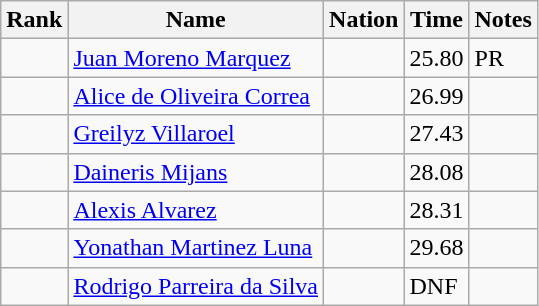<table class="wikitable sortable">
<tr>
<th>Rank</th>
<th>Name</th>
<th>Nation</th>
<th>Time</th>
<th>Notes</th>
</tr>
<tr>
<td></td>
<td><a href='#'>Juan Moreno Marquez</a></td>
<td></td>
<td>25.80</td>
<td>PR</td>
</tr>
<tr>
<td></td>
<td><a href='#'>Alice de Oliveira Correa</a></td>
<td></td>
<td>26.99</td>
<td></td>
</tr>
<tr>
<td></td>
<td><a href='#'>Greilyz Villaroel</a></td>
<td></td>
<td>27.43</td>
<td></td>
</tr>
<tr>
<td></td>
<td><a href='#'>Daineris Mijans</a></td>
<td></td>
<td>28.08</td>
<td></td>
</tr>
<tr>
<td></td>
<td><a href='#'>Alexis Alvarez</a></td>
<td></td>
<td>28.31</td>
<td></td>
</tr>
<tr>
<td></td>
<td><a href='#'>Yonathan Martinez Luna</a></td>
<td></td>
<td>29.68</td>
<td></td>
</tr>
<tr>
<td></td>
<td><a href='#'>Rodrigo Parreira da Silva</a></td>
<td></td>
<td>DNF</td>
<td></td>
</tr>
</table>
